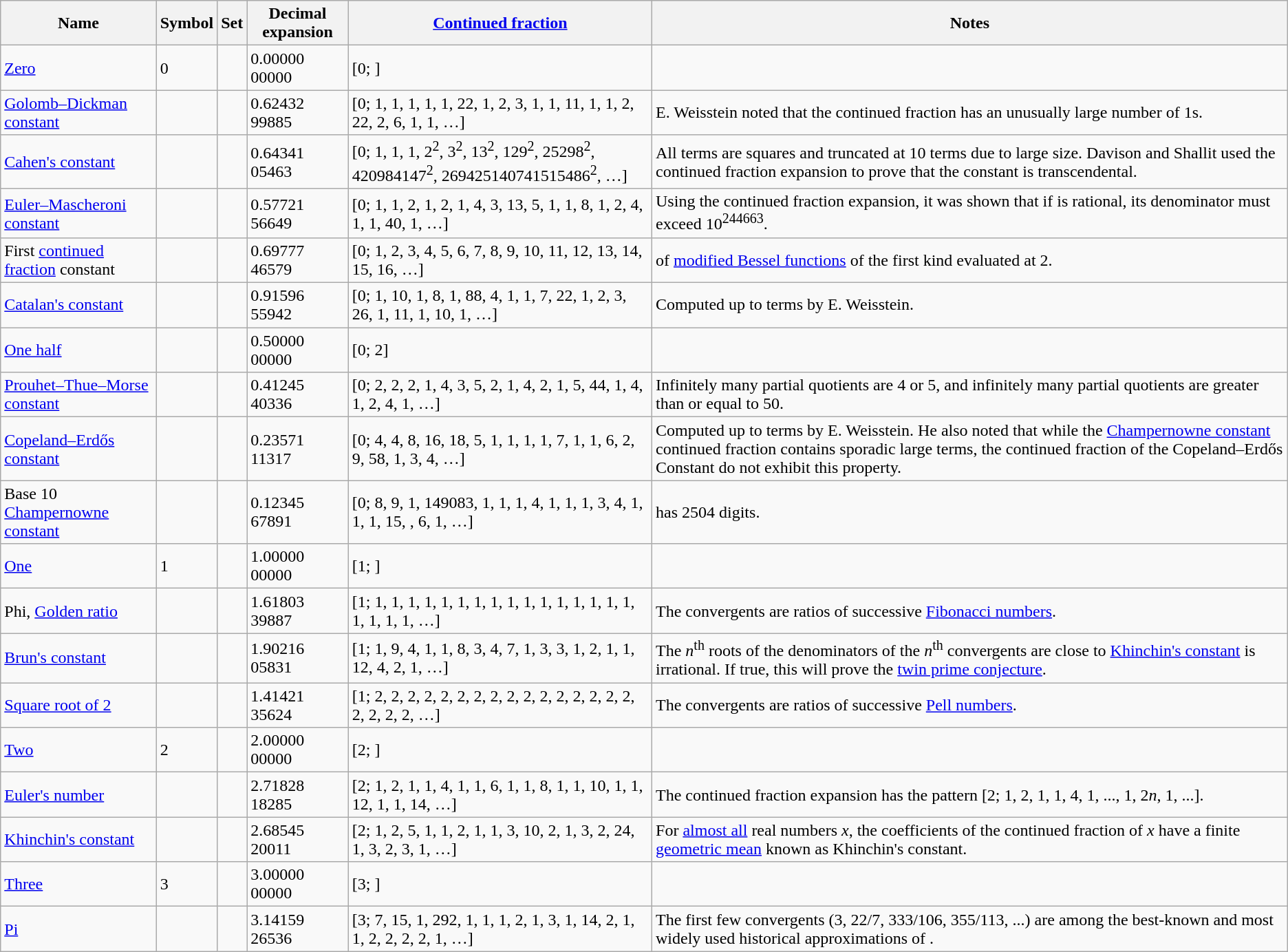<table class="wikitable sortable">
<tr>
<th>Name</th>
<th>Symbol</th>
<th>Set</th>
<th>Decimal expansion</th>
<th><a href='#'>Continued fraction</a></th>
<th>Notes</th>
</tr>
<tr>
<td><a href='#'>Zero</a></td>
<td>0</td>
<td><a href='#'></a></td>
<td>0.00000 00000</td>
<td>[0; ]</td>
<td></td>
</tr>
<tr>
<td><a href='#'>Golomb–Dickman constant</a></td>
<td></td>
<td></td>
<td>0.62432 99885</td>
<td>[0; 1, 1, 1, 1, 1, 22, 1, 2, 3, 1, 1, 11, 1, 1, 2, 22, 2, 6, 1, 1, …]</td>
<td>E. Weisstein noted that the continued fraction has an unusually large number of 1s.</td>
</tr>
<tr>
<td><a href='#'>Cahen's constant</a></td>
<td></td>
<td><a href='#'></a></td>
<td>0.64341 05463</td>
<td>[0; 1, 1, 1, 2<sup>2</sup>, 3<sup>2</sup>, 13<sup>2</sup>, 129<sup>2</sup>, 25298<sup>2</sup>, 420984147<sup>2</sup>, 269425140741515486<sup>2</sup>, …]</td>
<td>All terms are squares and truncated at 10 terms due to large size. Davison and Shallit used the continued fraction expansion to prove that the constant is transcendental.</td>
</tr>
<tr>
<td><a href='#'>Euler–Mascheroni constant</a></td>
<td></td>
<td></td>
<td>0.57721 56649</td>
<td>[0; 1, 1, 2, 1, 2, 1, 4, 3, 13, 5, 1, 1, 8, 1, 2, 4, 1, 1, 40, 1, …] </td>
<td>Using the continued fraction expansion, it was shown that if  is rational, its denominator must exceed 10<sup>244663</sup>.</td>
</tr>
<tr>
<td>First <a href='#'>continued fraction</a> constant</td>
<td></td>
<td><a href='#'></a></td>
<td>0.69777 46579</td>
<td>[0; 1, 2, 3, 4, 5, 6, 7, 8, 9, 10, 11, 12, 13, 14, 15, 16, …]</td>
<td> of <a href='#'>modified Bessel functions</a> of the first kind evaluated at 2.</td>
</tr>
<tr>
<td><a href='#'>Catalan's constant</a></td>
<td></td>
<td></td>
<td>0.91596 55942</td>
<td>[0; 1, 10, 1, 8, 1, 88, 4, 1, 1, 7, 22, 1, 2, 3, 26, 1, 11, 1, 10, 1, …] </td>
<td>Computed up to  terms by E. Weisstein.</td>
</tr>
<tr>
<td><a href='#'>One half</a></td>
<td></td>
<td><a href='#'></a></td>
<td>0.50000 00000</td>
<td>[0; 2]</td>
<td></td>
</tr>
<tr>
<td><a href='#'>Prouhet–Thue–Morse constant</a></td>
<td></td>
<td><a href='#'></a></td>
<td>0.41245 40336</td>
<td>[0; 2, 2, 2, 1, 4, 3, 5, 2, 1, 4, 2, 1, 5, 44, 1, 4, 1, 2, 4, 1, …]</td>
<td>Infinitely many partial quotients are 4 or 5, and infinitely many partial quotients are greater than or equal to 50.</td>
</tr>
<tr>
<td><a href='#'>Copeland–Erdős constant</a></td>
<td></td>
<td><a href='#'></a></td>
<td>0.23571 11317</td>
<td>[0; 4, 4, 8, 16, 18, 5, 1, 1, 1, 1, 7, 1, 1, 6, 2, 9, 58, 1, 3, 4, …]</td>
<td>Computed up to  terms by E. Weisstein. He also noted that while the <a href='#'>Champernowne constant</a> continued fraction contains sporadic large terms, the continued fraction of the Copeland–Erdős Constant do not exhibit this property.</td>
</tr>
<tr>
<td>Base 10 <a href='#'>Champernowne constant</a></td>
<td></td>
<td><a href='#'></a></td>
<td>0.12345 67891</td>
<td>[0; 8, 9, 1, 149083, 1, 1, 1, 4, 1, 1, 1, 3, 4, 1, 1, 1, 15, , 6, 1, …] </td>
<td> has 2504 digits.</td>
</tr>
<tr>
<td><a href='#'>One</a></td>
<td>1</td>
<td><a href='#'></a></td>
<td>1.00000 00000</td>
<td>[1; ]</td>
<td></td>
</tr>
<tr>
<td>Phi, <a href='#'>Golden ratio</a></td>
<td></td>
<td><a href='#'></a></td>
<td>1.61803 39887</td>
<td>[1; 1, 1, 1, 1, 1, 1, 1, 1, 1, 1, 1, 1, 1, 1, 1, 1, 1, 1, 1, 1, …] </td>
<td>The convergents are ratios of successive <a href='#'>Fibonacci numbers</a>.</td>
</tr>
<tr>
<td><a href='#'>Brun's constant</a></td>
<td></td>
<td></td>
<td>1.90216 05831</td>
<td>[1; 1, 9, 4, 1, 1, 8, 3, 4, 7, 1, 3, 3, 1, 2, 1, 1, 12, 4, 2, 1, …]</td>
<td>The <em>n</em><sup>th</sup> roots of the denominators of the <em>n</em><sup>th</sup> convergents are close to <a href='#'>Khinchin's constant</a> is irrational. If true, this will prove the <a href='#'>twin prime conjecture</a>.</td>
</tr>
<tr>
<td><a href='#'>Square root of 2</a></td>
<td></td>
<td><a href='#'></a></td>
<td>1.41421 35624</td>
<td>[1; 2, 2, 2, 2, 2, 2, 2, 2, 2, 2, 2, 2, 2, 2, 2, 2, 2, 2, 2, 2, …]</td>
<td>The convergents are ratios of successive <a href='#'>Pell numbers</a>.</td>
</tr>
<tr>
<td><a href='#'>Two</a></td>
<td>2</td>
<td><a href='#'></a></td>
<td>2.00000 00000</td>
<td>[2; ]</td>
<td></td>
</tr>
<tr>
<td><a href='#'>Euler's number</a></td>
<td></td>
<td><a href='#'></a></td>
<td>2.71828 18285</td>
<td>[2; 1, 2, 1, 1, 4, 1, 1, 6, 1, 1, 8, 1, 1, 10, 1, 1, 12, 1, 1, 14, …] </td>
<td>The continued fraction expansion has the pattern [2; 1, 2, 1, 1, 4, 1, ..., 1, 2<em>n</em>, 1, ...].</td>
</tr>
<tr>
<td><a href='#'>Khinchin's constant</a></td>
<td></td>
<td></td>
<td>2.68545 20011</td>
<td>[2; 1, 2, 5, 1, 1, 2, 1, 1, 3, 10, 2, 1, 3, 2, 24, 1, 3, 2, 3, 1, …] </td>
<td>For <a href='#'>almost all</a> real numbers <em>x</em>, the coefficients of the continued fraction of <em>x</em> have a finite <a href='#'>geometric mean</a> known as Khinchin's constant.</td>
</tr>
<tr>
<td><a href='#'>Three</a></td>
<td>3</td>
<td><a href='#'></a></td>
<td>3.00000 00000</td>
<td>[3; ]</td>
<td></td>
</tr>
<tr>
<td><a href='#'>Pi</a></td>
<td></td>
<td><a href='#'></a></td>
<td>3.14159 26536</td>
<td>[3; 7, 15, 1, 292, 1, 1, 1, 2, 1, 3, 1, 14, 2, 1, 1, 2, 2, 2, 2, 1, …] </td>
<td>The first few convergents (3, 22/7, 333/106, 355/113, ...) are among the best-known and most widely used historical approximations of .</td>
</tr>
</table>
